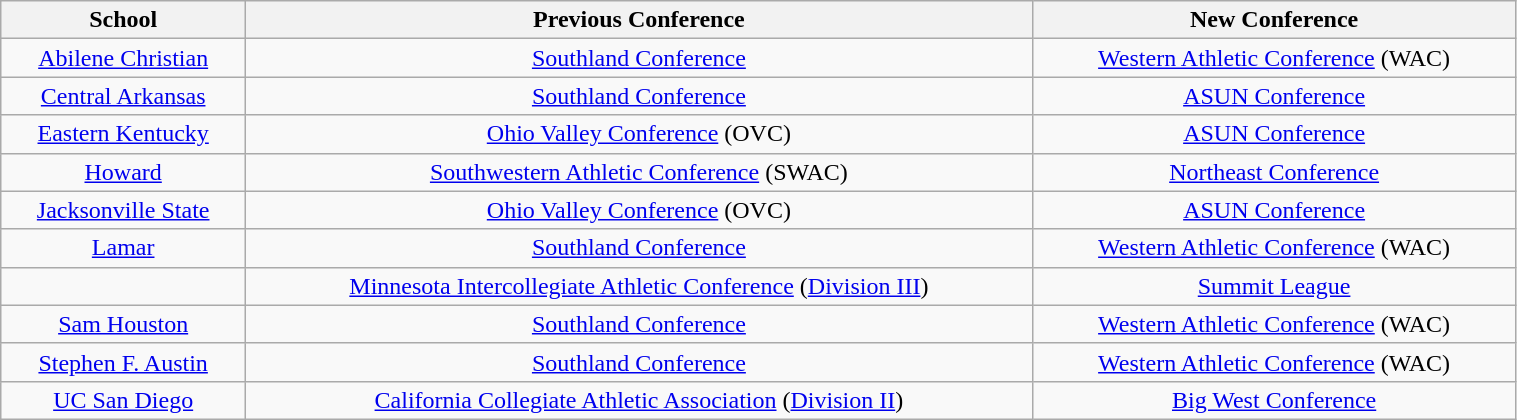<table class="wikitable sortable" style="width:80%; font-size:100%; text-align:center;">
<tr>
<th><strong>School</strong></th>
<th><strong>Previous Conference</strong></th>
<th><strong>New Conference</strong></th>
</tr>
<tr>
<td><a href='#'>Abilene Christian</a></td>
<td><a href='#'>Southland Conference</a></td>
<td><a href='#'>Western Athletic Conference</a> (WAC)</td>
</tr>
<tr>
<td><a href='#'>Central Arkansas</a></td>
<td><a href='#'>Southland Conference</a></td>
<td><a href='#'>ASUN Conference</a></td>
</tr>
<tr>
<td><a href='#'>Eastern Kentucky</a></td>
<td><a href='#'>Ohio Valley Conference</a> (OVC)</td>
<td><a href='#'>ASUN Conference</a></td>
</tr>
<tr>
<td><a href='#'>Howard</a></td>
<td><a href='#'>Southwestern Athletic Conference</a> (SWAC)</td>
<td><a href='#'>Northeast Conference</a></td>
</tr>
<tr>
<td><a href='#'>Jacksonville State</a></td>
<td><a href='#'>Ohio Valley Conference</a> (OVC)</td>
<td><a href='#'>ASUN Conference</a></td>
</tr>
<tr>
<td><a href='#'>Lamar</a></td>
<td><a href='#'>Southland Conference</a></td>
<td><a href='#'>Western Athletic Conference</a> (WAC)</td>
</tr>
<tr>
<td></td>
<td><a href='#'>Minnesota Intercollegiate Athletic Conference</a> (<a href='#'>Division III</a>)</td>
<td><a href='#'>Summit League</a></td>
</tr>
<tr>
<td><a href='#'>Sam Houston</a></td>
<td><a href='#'>Southland Conference</a></td>
<td><a href='#'>Western Athletic Conference</a> (WAC)</td>
</tr>
<tr>
<td><a href='#'>Stephen F. Austin</a></td>
<td><a href='#'>Southland Conference</a></td>
<td><a href='#'>Western Athletic Conference</a> (WAC)</td>
</tr>
<tr>
<td><a href='#'>UC San Diego</a></td>
<td><a href='#'>California Collegiate Athletic Association</a> (<a href='#'>Division II</a>)</td>
<td><a href='#'>Big West Conference</a></td>
</tr>
</table>
